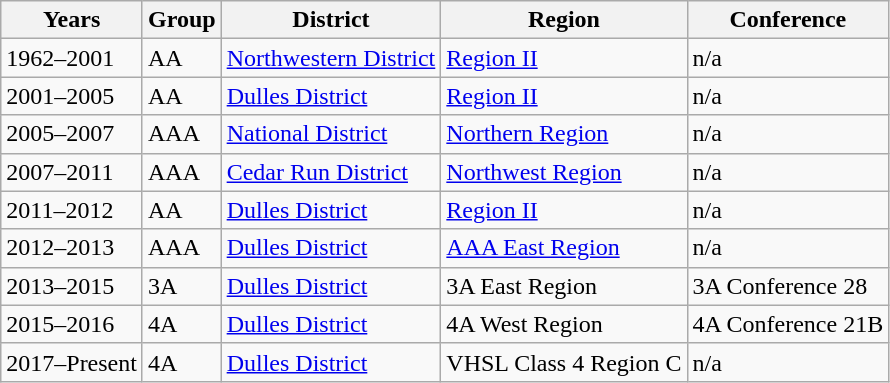<table class="wikitable">
<tr>
<th><strong>Years</strong></th>
<th><strong>Group</strong></th>
<th><strong>District</strong></th>
<th><strong>Region</strong></th>
<th><strong>Conference</strong></th>
</tr>
<tr>
<td>1962–2001</td>
<td>AA</td>
<td><a href='#'>Northwestern District</a></td>
<td><a href='#'>Region II</a></td>
<td>n/a</td>
</tr>
<tr>
<td>2001–2005</td>
<td>AA</td>
<td><a href='#'>Dulles District</a></td>
<td><a href='#'>Region II</a></td>
<td>n/a</td>
</tr>
<tr>
<td>2005–2007</td>
<td>AAA</td>
<td><a href='#'>National District</a></td>
<td><a href='#'>Northern Region</a></td>
<td>n/a</td>
</tr>
<tr>
<td>2007–2011</td>
<td>AAA</td>
<td><a href='#'>Cedar Run District</a></td>
<td><a href='#'>Northwest Region</a></td>
<td>n/a</td>
</tr>
<tr>
<td>2011–2012</td>
<td>AA</td>
<td><a href='#'>Dulles District</a></td>
<td><a href='#'>Region II</a></td>
<td>n/a</td>
</tr>
<tr>
<td>2012–2013</td>
<td>AAA</td>
<td><a href='#'>Dulles District</a></td>
<td><a href='#'>AAA East Region</a></td>
<td>n/a</td>
</tr>
<tr>
<td>2013–2015</td>
<td>3A</td>
<td><a href='#'>Dulles District</a></td>
<td>3A East Region</td>
<td [3A Conference 28>3A Conference 28</td>
</tr>
<tr>
<td>2015–2016</td>
<td>4A</td>
<td><a href='#'>Dulles District</a></td>
<td>4A West Region</td>
<td [4A Conference 21B>4A Conference 21B</td>
</tr>
<tr>
<td>2017–Present</td>
<td>4A</td>
<td><a href='#'>Dulles District</a></td>
<td>VHSL Class 4 Region C</td>
<td>n/a</td>
</tr>
</table>
